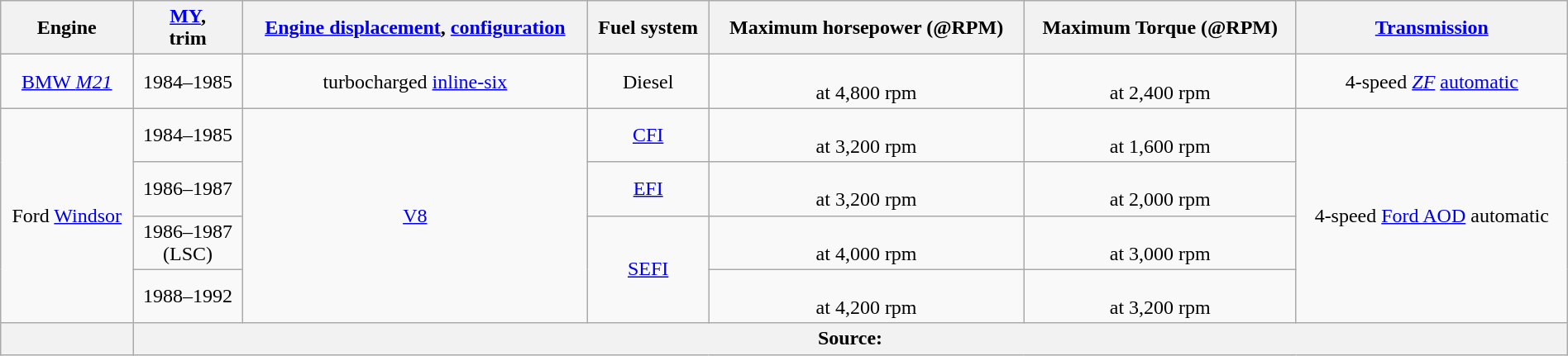<table class="wikitable" style="text-align:center; width:100%;">
<tr>
<th>Engine</th>
<th><a href='#'>MY</a>,<br>trim</th>
<th><a href='#'>Engine displacement</a>, <a href='#'>configuration</a></th>
<th>Fuel system</th>
<th>Maximum horsepower (@RPM)</th>
<th>Maximum Torque (@RPM)</th>
<th><a href='#'>Transmission</a></th>
</tr>
<tr>
<td><a href='#'>BMW <em>M21</em></a></td>
<td>1984–1985</td>
<td> turbocharged <a href='#'>inline-six</a></td>
<td>Diesel</td>
<td><br>at 4,800 rpm</td>
<td><br>at 2,400 rpm</td>
<td>4-speed <em><a href='#'>ZF</a></em> <a href='#'>automatic</a></td>
</tr>
<tr>
<td rowspan="4">Ford <a href='#'>Windsor</a></td>
<td>1984–1985</td>
<td rowspan="4"> <a href='#'>V8</a></td>
<td><a href='#'>CFI</a></td>
<td><br>at 3,200 rpm</td>
<td><br>at 1,600 rpm</td>
<td rowspan="4">4-speed <a href='#'>Ford AOD</a> automatic</td>
</tr>
<tr>
<td>1986–1987</td>
<td><a href='#'>EFI</a></td>
<td><br>at 3,200 rpm</td>
<td><br>at 2,000 rpm</td>
</tr>
<tr>
<td>1986–1987<br>(LSC)</td>
<td rowspan=2><a href='#'>SEFI</a></td>
<td><br>at 4,000 rpm</td>
<td><br>at 3,000 rpm</td>
</tr>
<tr>
<td>1988–1992</td>
<td><br>at 4,200 rpm</td>
<td><br>at 3,200 rpm</td>
</tr>
<tr>
<th></th>
<th colspan=6>Source:</th>
</tr>
</table>
